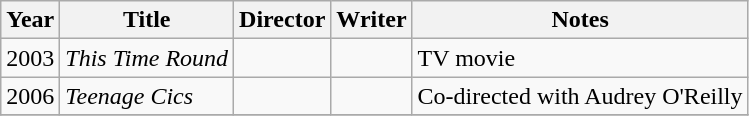<table class="wikitable">
<tr>
<th>Year</th>
<th>Title</th>
<th>Director</th>
<th>Writer</th>
<th>Notes</th>
</tr>
<tr>
<td>2003</td>
<td><em>This Time Round</em></td>
<td></td>
<td></td>
<td>TV movie</td>
</tr>
<tr>
<td>2006</td>
<td><em>Teenage Cics</em></td>
<td></td>
<td></td>
<td>Co-directed with Audrey O'Reilly</td>
</tr>
<tr>
</tr>
</table>
